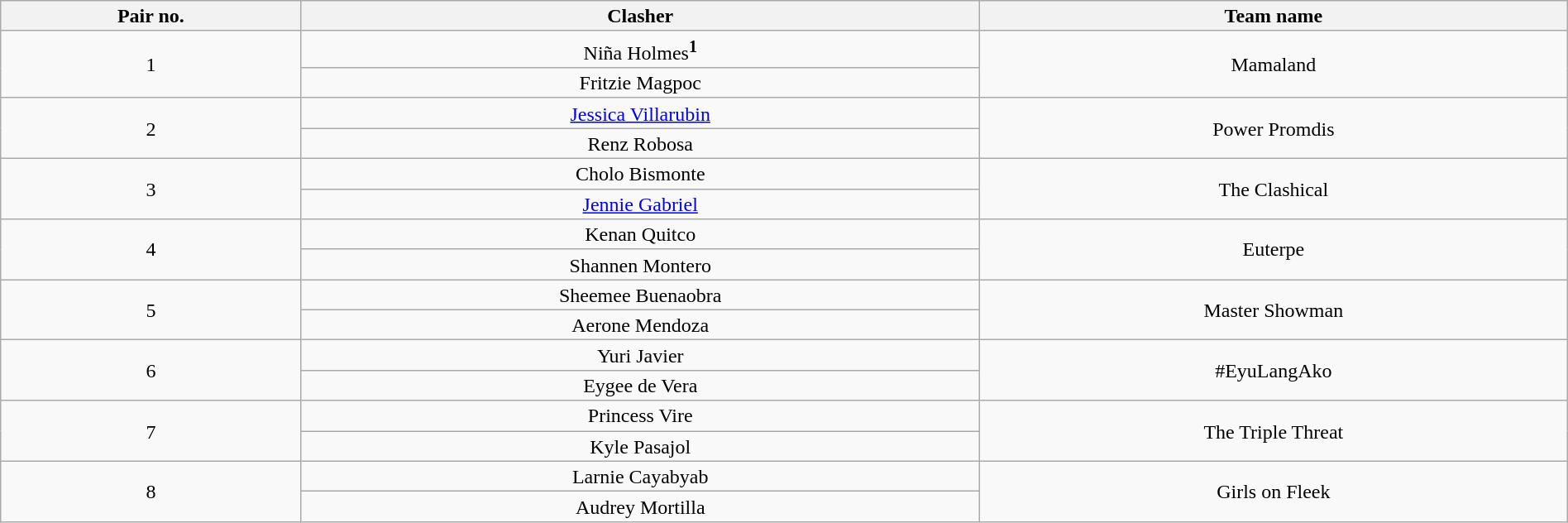<table class="wikitable collapsible collapsed" style="text-align:center; line-height:17px; width:100%;">
<tr>
<th>Pair no.</th>
<th>Clasher</th>
<th>Team name</th>
</tr>
<tr>
<td rowspan="2">1</td>
<td>Niña Holmes<sup><strong>1</strong></sup></td>
<td rowspan="2">Mamaland</td>
</tr>
<tr>
<td>Fritzie Magpoc</td>
</tr>
<tr>
<td rowspan="2">2</td>
<td><a href='#'>Jessica Villarubin</a></td>
<td rowspan="2">Power Promdis</td>
</tr>
<tr>
<td>Renz Robosa</td>
</tr>
<tr>
<td rowspan="2">3</td>
<td>Cholo Bismonte</td>
<td rowspan="2">The Clashical</td>
</tr>
<tr>
<td><a href='#'>Jennie Gabriel</a></td>
</tr>
<tr>
<td rowspan="2">4</td>
<td>Kenan Quitco</td>
<td rowspan="2">Euterpe</td>
</tr>
<tr>
<td>Shannen Montero</td>
</tr>
<tr>
<td rowspan="2">5</td>
<td>Sheemee Buenaobra</td>
<td rowspan="2">Master Showman</td>
</tr>
<tr>
<td>Aerone Mendoza</td>
</tr>
<tr>
<td rowspan="2">6</td>
<td>Yuri Javier</td>
<td rowspan="2">#EyuLangAko</td>
</tr>
<tr>
<td>Eygee de Vera</td>
</tr>
<tr>
<td rowspan="2">7</td>
<td>Princess Vire</td>
<td rowspan="2">The Triple Threat</td>
</tr>
<tr>
<td>Kyle Pasajol</td>
</tr>
<tr>
<td rowspan="2">8</td>
<td>Larnie Cayabyab</td>
<td rowspan="2">Girls on Fleek</td>
</tr>
<tr>
<td>Audrey Mortilla</td>
</tr>
</table>
